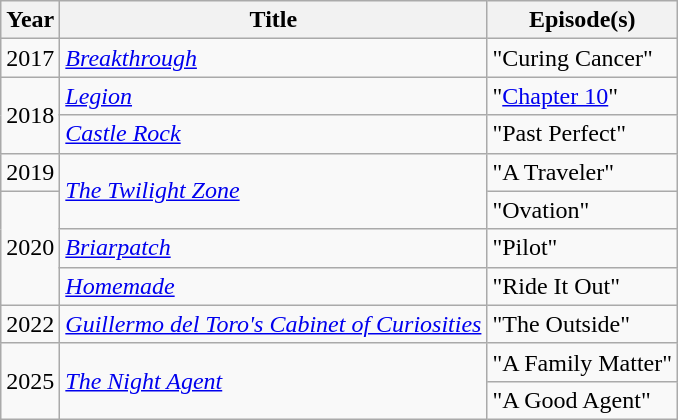<table class="wikitable">
<tr>
<th>Year</th>
<th>Title</th>
<th>Episode(s)</th>
</tr>
<tr>
<td>2017</td>
<td><em><a href='#'>Breakthrough</a></em></td>
<td>"Curing Cancer"</td>
</tr>
<tr>
<td rowspan=2>2018</td>
<td><em><a href='#'>Legion</a></em></td>
<td>"<a href='#'>Chapter 10</a>"</td>
</tr>
<tr>
<td><em><a href='#'>Castle Rock</a></em></td>
<td>"Past Perfect"</td>
</tr>
<tr>
<td>2019</td>
<td rowspan=2><em><a href='#'>The Twilight Zone</a></em></td>
<td>"A Traveler"</td>
</tr>
<tr>
<td rowspan=3>2020</td>
<td>"Ovation"</td>
</tr>
<tr>
<td><em><a href='#'>Briarpatch</a></em></td>
<td>"Pilot"</td>
</tr>
<tr>
<td><em><a href='#'>Homemade</a></em></td>
<td>"Ride It Out"</td>
</tr>
<tr>
<td>2022</td>
<td><em><a href='#'>Guillermo del Toro's Cabinet of Curiosities</a></em></td>
<td>"The Outside"</td>
</tr>
<tr>
<td rowspan=2>2025</td>
<td rowspan=2><em><a href='#'>The Night Agent</a></em></td>
<td>"A Family Matter"</td>
</tr>
<tr>
<td>"A Good Agent"</td>
</tr>
</table>
